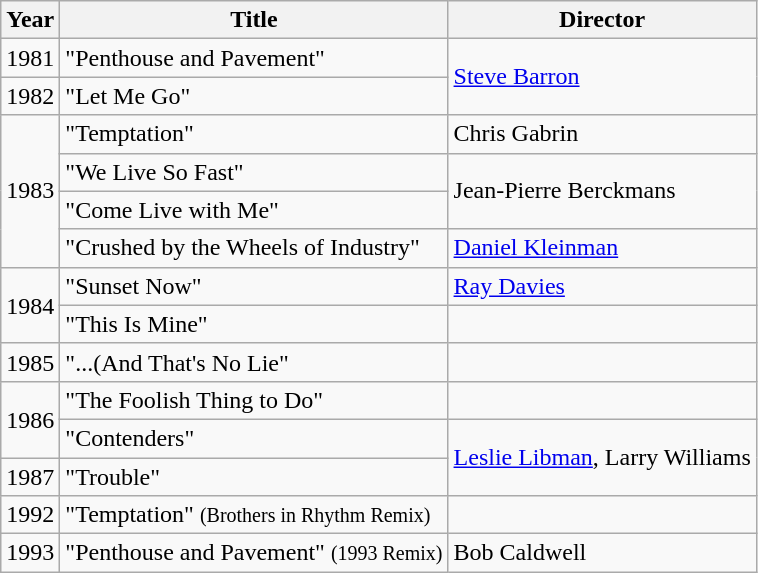<table class="wikitable">
<tr>
<th>Year</th>
<th>Title</th>
<th>Director</th>
</tr>
<tr>
<td style="text-align:center;">1981</td>
<td align="left">"Penthouse and Pavement"</td>
<td rowspan="2"><a href='#'>Steve Barron</a></td>
</tr>
<tr>
<td style="text-align:center;">1982</td>
<td align="left">"Let Me Go"</td>
</tr>
<tr>
<td rowspan="4">1983</td>
<td>"Temptation"</td>
<td>Chris Gabrin</td>
</tr>
<tr>
<td align="left">"We Live So Fast"</td>
<td rowspan="2">Jean-Pierre Berckmans</td>
</tr>
<tr>
<td>"Come Live with Me"</td>
</tr>
<tr>
<td>"Crushed by the Wheels of Industry"</td>
<td><a href='#'>Daniel Kleinman</a></td>
</tr>
<tr>
<td rowspan="2">1984</td>
<td>"Sunset Now"</td>
<td><a href='#'>Ray Davies</a></td>
</tr>
<tr>
<td>"This Is Mine"</td>
<td></td>
</tr>
<tr>
<td>1985</td>
<td>"...(And That's No Lie"</td>
<td></td>
</tr>
<tr>
<td rowspan="2">1986</td>
<td>"The Foolish Thing to Do"</td>
<td></td>
</tr>
<tr>
<td>"Contenders"</td>
<td rowspan="2"><a href='#'>Leslie Libman</a>, Larry Williams</td>
</tr>
<tr>
<td>1987</td>
<td>"Trouble"</td>
</tr>
<tr>
<td>1992</td>
<td>"Temptation" <small>(Brothers in Rhythm Remix)</small></td>
<td></td>
</tr>
<tr>
<td>1993</td>
<td>"Penthouse and Pavement" <small>(1993 Remix)</small></td>
<td>Bob Caldwell</td>
</tr>
</table>
